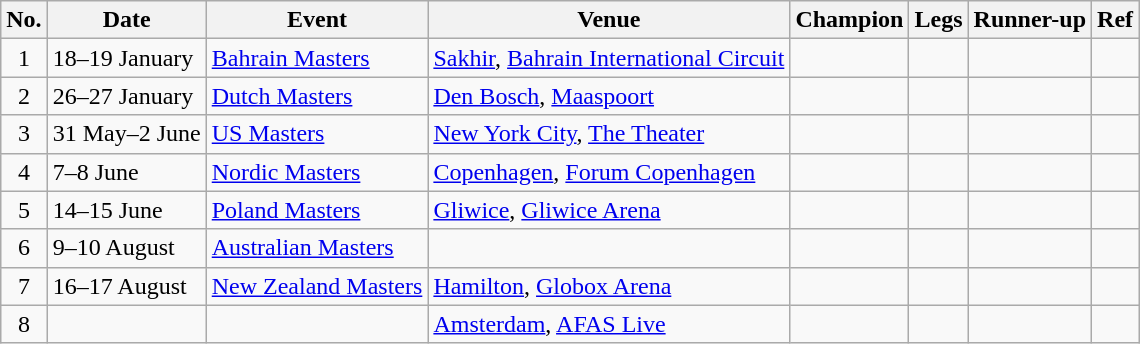<table class="wikitable">
<tr>
<th>No.</th>
<th>Date</th>
<th>Event</th>
<th>Venue</th>
<th>Champion</th>
<th>Legs</th>
<th>Runner-up</th>
<th>Ref</th>
</tr>
<tr>
<td align="center">1</td>
<td align="left">18–19 January</td>
<td><a href='#'>Bahrain Masters</a></td>
<td> <a href='#'>Sakhir</a>, <a href='#'>Bahrain International Circuit</a></td>
<td align="right"></td>
<td></td>
<td></td>
<td align="center"></td>
</tr>
<tr>
<td align="center">2</td>
<td align="left">26–27 January</td>
<td><a href='#'>Dutch Masters</a></td>
<td> <a href='#'>Den Bosch</a>, <a href='#'>Maaspoort</a></td>
<td align="right"></td>
<td></td>
<td></td>
<td align="center"></td>
</tr>
<tr>
<td align="center">3</td>
<td align="left">31 May–2 June</td>
<td><a href='#'>US Masters</a></td>
<td> <a href='#'>New York City</a>, <a href='#'>The Theater</a></td>
<td align="right"></td>
<td></td>
<td></td>
<td align="center"></td>
</tr>
<tr>
<td align="center">4</td>
<td align="left">7–8 June</td>
<td><a href='#'>Nordic Masters</a></td>
<td> <a href='#'>Copenhagen</a>, <a href='#'>Forum Copenhagen</a></td>
<td align="right"></td>
<td></td>
<td></td>
<td align="center"></td>
</tr>
<tr>
<td align="center">5</td>
<td align="left">14–15 June</td>
<td><a href='#'>Poland Masters</a></td>
<td> <a href='#'>Gliwice</a>, <a href='#'>Gliwice Arena</a></td>
<td align="right"></td>
<td></td>
<td></td>
<td align="center"></td>
</tr>
<tr>
<td align="center">6</td>
<td align="left">9–10 August</td>
<td><a href='#'>Australian Masters</a></td>
<td></td>
<td align="right"></td>
<td></td>
<td></td>
<td align="center"></td>
</tr>
<tr>
<td align="center">7</td>
<td align="left">16–17 August</td>
<td><a href='#'>New Zealand Masters</a></td>
<td> <a href='#'>Hamilton</a>, <a href='#'>Globox Arena</a></td>
<td align="right"></td>
<td></td>
<td></td>
<td align="center"></td>
</tr>
<tr>
<td align="center">8</td>
<td align="left"></td>
<td></td>
<td> <a href='#'>Amsterdam</a>, <a href='#'>AFAS Live</a></td>
<td align="right"></td>
<td></td>
<td></td>
<td align="center"></td>
</tr>
</table>
